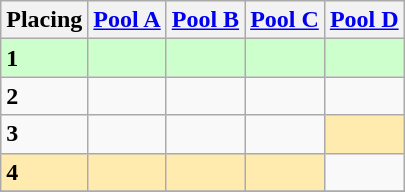<table class=wikitable style="border:1px solid #AAAAAA;">
<tr>
<th>Placing</th>
<th><a href='#'>Pool A</a></th>
<th><a href='#'>Pool B</a></th>
<th><a href='#'>Pool C</a></th>
<th><a href='#'>Pool D</a></th>
</tr>
<tr style="background: #ccffcc;">
<td><strong>1</strong></td>
<td></td>
<td></td>
<td></td>
<td></td>
</tr>
<tr>
<td><strong>2</strong></td>
<td></td>
<td></td>
<td></td>
<td></td>
</tr>
<tr>
<td><strong>3</strong></td>
<td></td>
<td></td>
<td></td>
<td style="background: #ffebad;"></td>
</tr>
<tr>
<td style="background: #ffebad;"><strong>4</strong></td>
<td style="background: #ffebad;"></td>
<td style="background: #ffebad;"></td>
<td style="background: #ffebad;"></td>
<td></td>
</tr>
<tr>
</tr>
</table>
